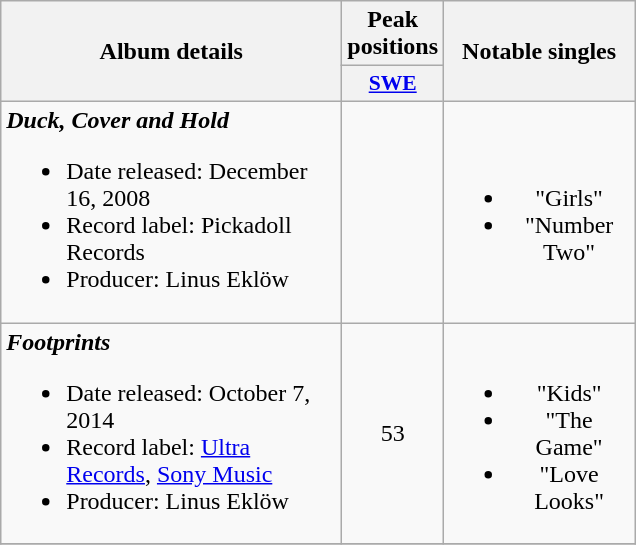<table class="wikitable">
<tr>
<th align="center" rowspan="2" width="220">Album details</th>
<th align="center" colspan="1" width="20">Peak positions</th>
<th align="center" rowspan="2" width="120">Notable singles</th>
</tr>
<tr>
<th scope="col" style="width:3em;font-size:90%;"><a href='#'>SWE</a><br></th>
</tr>
<tr>
<td><strong><em>Duck, Cover and Hold</em></strong><br><ul><li>Date released: December 16, 2008</li><li>Record label: Pickadoll Records</li><li>Producer: Linus Eklöw</li></ul></td>
<td style="text-align:center;"></td>
<td style="text-align:center;"><br><ul><li>"Girls"</li><li>"Number Two"</li></ul></td>
</tr>
<tr>
<td><strong><em>Footprints</em></strong><br><ul><li>Date released: October 7, 2014</li><li>Record label: <a href='#'>Ultra Records</a>, <a href='#'>Sony Music</a></li><li>Producer: Linus Eklöw</li></ul></td>
<td style="text-align:center;">53</td>
<td style="text-align:center;"><br><ul><li>"Kids"</li><li>"The Game"</li><li>"Love Looks"</li></ul></td>
</tr>
<tr>
</tr>
</table>
